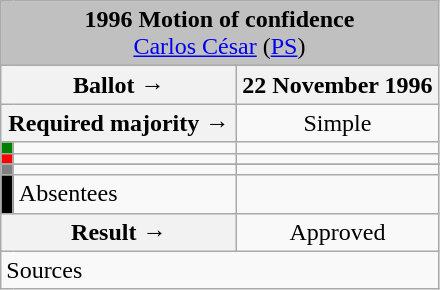<table class="wikitable" style="text-align:center;">
<tr>
<td colspan="4" align="center" bgcolor="#C0C0C0"><strong>1996 Motion of confidence</strong><br><a href='#'>Carlos César</a> (<a href='#'>PS</a>)</td>
</tr>
<tr>
<th colspan="2" style="width:150px;">Ballot →</th>
<th>22 November 1996</th>
</tr>
<tr>
<th colspan="2">Required majority →</th>
<td>Simple</td>
</tr>
<tr>
<th style="background:green;"></th>
<td style="text-align:left;"></td>
<td></td>
</tr>
<tr>
<th style="width:1px; background:red;"></th>
<td style="text-align:left;"></td>
<td></td>
</tr>
<tr>
</tr>
<tr>
<th style="background:gray;"></th>
<td style="text-align:left;"></td>
<td></td>
</tr>
<tr>
<th style="background:black;"></th>
<td style="text-align:left;">Absentees</td>
<td></td>
</tr>
<tr>
<th colspan="2">Result →</th>
<td>Approved </td>
</tr>
<tr>
<td style="text-align:left;" colspan="4">Sources</td>
</tr>
</table>
